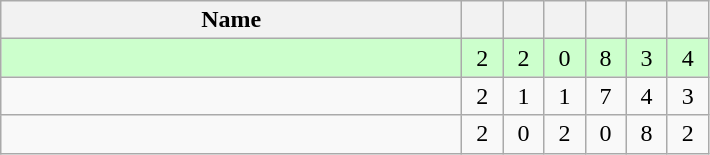<table class=wikitable style="text-align:center">
<tr>
<th width=300>Name</th>
<th width=20></th>
<th width=20></th>
<th width=20></th>
<th width=20></th>
<th width=20></th>
<th width=20></th>
</tr>
<tr style="background-color:#ccffcc;">
<td style="text-align:left;"></td>
<td>2</td>
<td>2</td>
<td>0</td>
<td>8</td>
<td>3</td>
<td>4</td>
</tr>
<tr>
<td style="text-align:left;"></td>
<td>2</td>
<td>1</td>
<td>1</td>
<td>7</td>
<td>4</td>
<td>3</td>
</tr>
<tr>
<td style="text-align:left;"></td>
<td>2</td>
<td>0</td>
<td>2</td>
<td>0</td>
<td>8</td>
<td>2</td>
</tr>
</table>
